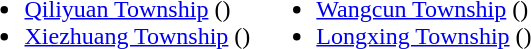<table>
<tr>
<td valign="top"><br><ul><li><a href='#'>Qiliyuan Township</a> ()</li><li><a href='#'>Xiezhuang Township</a> ()</li></ul></td>
<td valign="top"><br><ul><li><a href='#'>Wangcun Township</a> ()</li><li><a href='#'>Longxing Township</a> ()</li></ul></td>
</tr>
</table>
